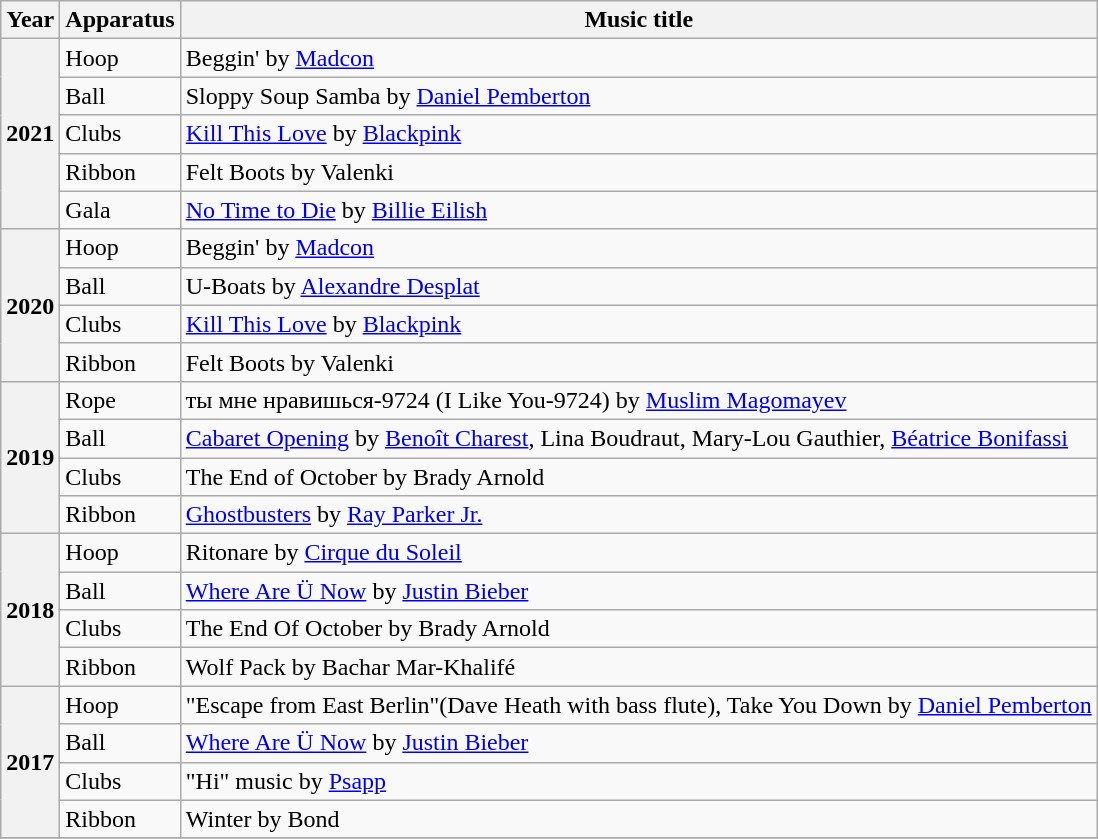<table class="wikitable plainrowheaders">
<tr>
<th scope=col>Year</th>
<th scope=col>Apparatus</th>
<th scope=col>Music title</th>
</tr>
<tr>
<th rowspan="5">2021</th>
<td>Hoop</td>
<td>Beggin' by <a href='#'>Madcon</a></td>
</tr>
<tr>
<td>Ball</td>
<td>Sloppy Soup Samba by <a href='#'>Daniel Pemberton</a></td>
</tr>
<tr>
<td>Clubs</td>
<td><a href='#'>Kill This Love</a> by <a href='#'>Blackpink</a></td>
</tr>
<tr>
<td>Ribbon</td>
<td>Felt Boots by Valenki</td>
</tr>
<tr>
<td>Gala</td>
<td><a href='#'>No Time to Die</a> by <a href='#'>Billie Eilish</a></td>
</tr>
<tr>
<th rowspan="4">2020</th>
<td>Hoop</td>
<td>Beggin' by <a href='#'>Madcon</a></td>
</tr>
<tr>
<td>Ball</td>
<td>U-Boats by <a href='#'>Alexandre Desplat</a></td>
</tr>
<tr>
<td>Clubs</td>
<td><a href='#'>Kill This Love</a> by <a href='#'>Blackpink</a></td>
</tr>
<tr>
<td>Ribbon</td>
<td>Felt Boots by Valenki</td>
</tr>
<tr>
<th rowspan="4">2019</th>
<td>Rope</td>
<td>ты мне нравишься-9724 (I Like You-9724) by <a href='#'>Muslim Magomayev</a></td>
</tr>
<tr>
<td>Ball</td>
<td><a href='#'>Cabaret Opening</a> by <a href='#'>Benoît Charest</a>, Lina Boudraut, Mary-Lou Gauthier, <a href='#'>Béatrice Bonifassi</a></td>
</tr>
<tr>
<td>Clubs</td>
<td>The End of October by Brady Arnold</td>
</tr>
<tr>
<td>Ribbon</td>
<td><a href='#'>Ghostbusters</a> by <a href='#'>Ray Parker Jr.</a></td>
</tr>
<tr>
<th rowspan="4" scope="row">2018</th>
<td>Hoop</td>
<td>Ritonare by <a href='#'>Cirque du Soleil</a></td>
</tr>
<tr>
<td>Ball</td>
<td><a href='#'>Where Are Ü Now</a> by <a href='#'>Justin Bieber</a></td>
</tr>
<tr>
<td>Clubs</td>
<td>The End Of October by Brady Arnold</td>
</tr>
<tr>
<td>Ribbon</td>
<td>Wolf Pack by Bachar Mar-Khalifé</td>
</tr>
<tr>
<th scope=row rowspan=4>2017</th>
<td>Hoop</td>
<td>"Escape from East Berlin"(Dave Heath with bass flute), Take You Down by <a href='#'>Daniel Pemberton</a></td>
</tr>
<tr>
<td>Ball</td>
<td><a href='#'>Where Are Ü Now</a> by <a href='#'>Justin Bieber</a></td>
</tr>
<tr>
<td>Clubs</td>
<td>"Hi" music by <a href='#'>Psapp</a></td>
</tr>
<tr>
<td>Ribbon</td>
<td>Winter by Bond</td>
</tr>
<tr>
</tr>
</table>
